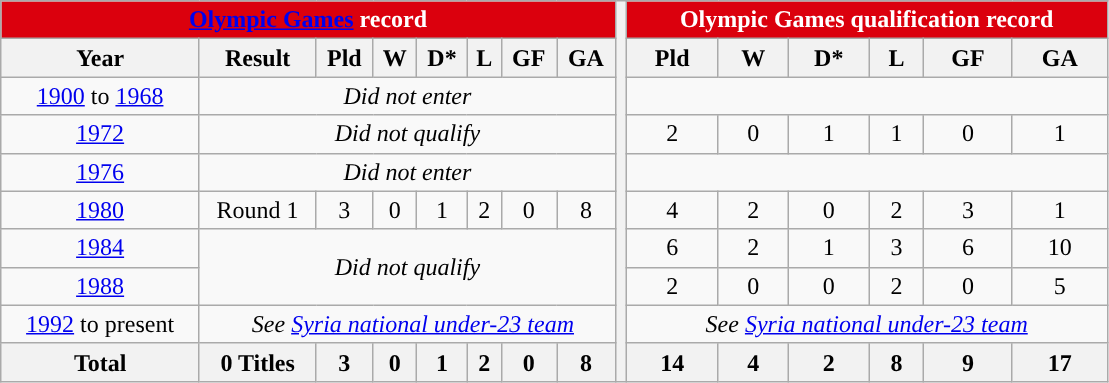<table class="wikitable" style="text-align: center;">
<tr>
<th colspan=8 style="background: #db000d; color: #FFFFFF;"><a href='#'>Olympic Games</a> record</th>
<th style="width:1%;" rowspan="11"></th>
<th colspan=6 style="background: #db000d; color: #FFFFFF;">Olympic Games qualification record</th>
</tr>
<tr>
<th>Year</th>
<th>Result</th>
<th>Pld</th>
<th>W</th>
<th>D*</th>
<th>L</th>
<th>GF</th>
<th>GA</th>
<th>Pld</th>
<th>W</th>
<th>D*</th>
<th>L</th>
<th>GF</th>
<th>GA</th>
</tr>
<tr>
<td> <a href='#'>1900</a> to <a href='#'>1968</a> </td>
<td colspan=7><em>Did not enter</em></td>
<td colspan=6></td>
</tr>
<tr>
<td> <a href='#'>1972</a></td>
<td colspan=7><em>Did not qualify</em></td>
<td>2</td>
<td>0</td>
<td>1</td>
<td>1</td>
<td>0</td>
<td>1</td>
</tr>
<tr>
<td> <a href='#'>1976</a></td>
<td colspan=7><em>Did not enter</em></td>
<td colspan=6></td>
</tr>
<tr>
<td> <a href='#'>1980</a></td>
<td>Round 1</td>
<td>3</td>
<td>0</td>
<td>1</td>
<td>2</td>
<td>0</td>
<td>8</td>
<td>4</td>
<td>2</td>
<td>0</td>
<td>2</td>
<td>3</td>
<td>1</td>
</tr>
<tr>
<td> <a href='#'>1984</a></td>
<td colspan=7 rowspan=2><em>Did not qualify</em></td>
<td>6</td>
<td>2</td>
<td>1</td>
<td>3</td>
<td>6</td>
<td>10</td>
</tr>
<tr>
<td> <a href='#'>1988</a></td>
<td>2</td>
<td>0</td>
<td>0</td>
<td>2</td>
<td>0</td>
<td>5</td>
</tr>
<tr>
<td> <a href='#'>1992</a> to present</td>
<td colspan=8><em>See <a href='#'>Syria national under-23 team</a></em></td>
<td colspan=6><em>See <a href='#'>Syria national under-23 team</a></em></td>
</tr>
<tr>
<th><strong>Total</strong></th>
<th><strong>0 Titles</strong></th>
<th>3</th>
<th>0</th>
<th>1</th>
<th>2</th>
<th>0</th>
<th>8</th>
<th>14</th>
<th>4</th>
<th>2</th>
<th>8</th>
<th>9</th>
<th>17</th>
</tr>
</table>
